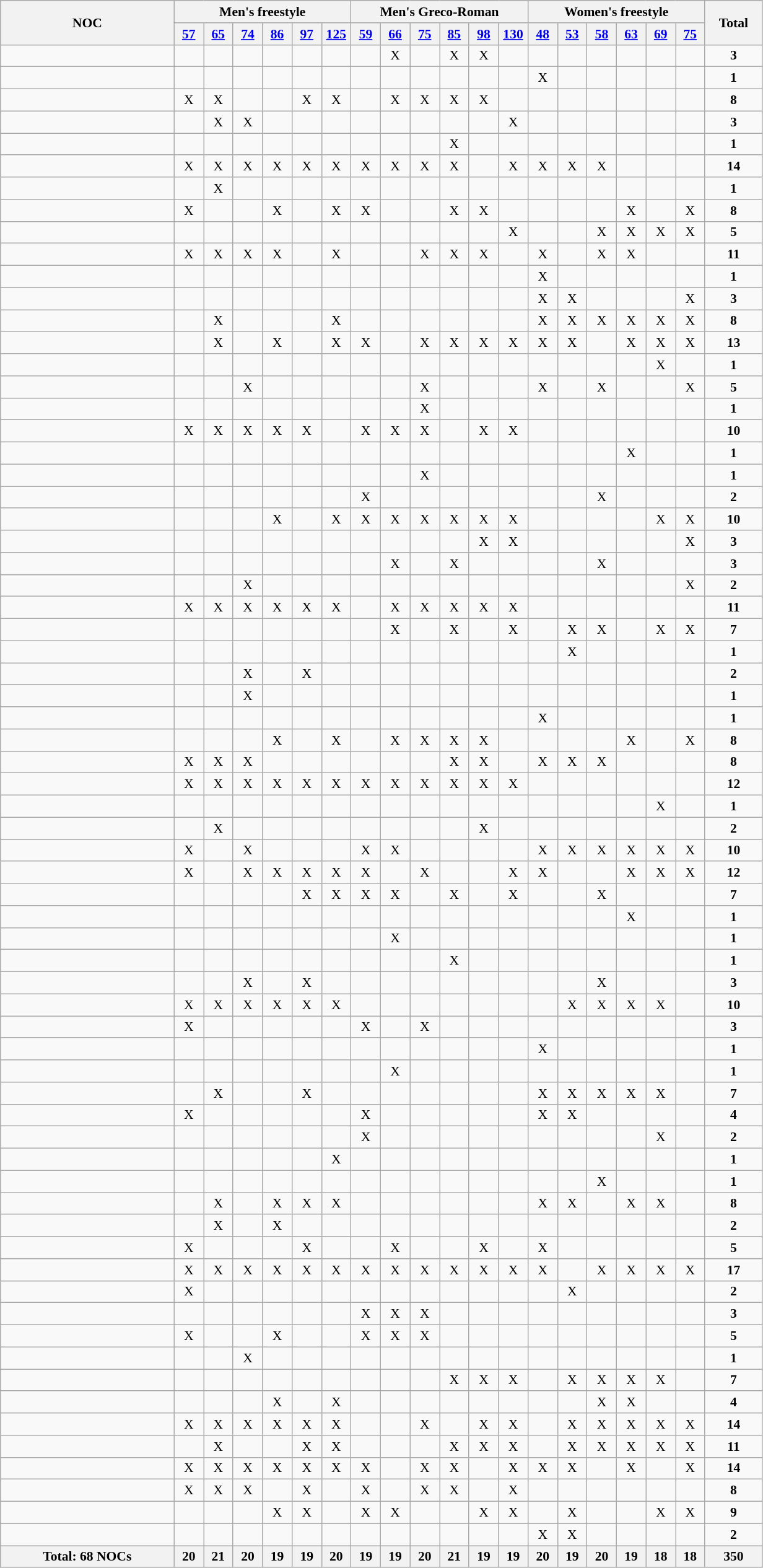<table class="wikitable" style="text-align:center; font-size:90%">
<tr>
<th rowspan="2" width=180 style="text-align:center;">NOC</th>
<th colspan="6">Men's freestyle</th>
<th colspan="6">Men's Greco-Roman</th>
<th colspan=6>Women's freestyle</th>
<th ! width=55 rowspan="2">Total</th>
</tr>
<tr>
<th width=25><a href='#'>57</a></th>
<th width=25><a href='#'>65</a></th>
<th width=25><a href='#'>74</a></th>
<th width=25><a href='#'>86</a></th>
<th width=25><a href='#'>97</a></th>
<th width=25><a href='#'>125</a></th>
<th width=25><a href='#'>59</a></th>
<th width=25><a href='#'>66</a></th>
<th width=25><a href='#'>75</a></th>
<th width=25><a href='#'>85</a></th>
<th width=25><a href='#'>98</a></th>
<th width=25><a href='#'>130</a></th>
<th width=25><a href='#'>48</a></th>
<th width=25><a href='#'>53</a></th>
<th width=25><a href='#'>58</a></th>
<th width=25><a href='#'>63</a></th>
<th width=25><a href='#'>69</a></th>
<th width=25><a href='#'>75</a></th>
</tr>
<tr>
<td style="text-align:left;"></td>
<td></td>
<td></td>
<td></td>
<td></td>
<td></td>
<td></td>
<td></td>
<td>X</td>
<td></td>
<td>X</td>
<td>X</td>
<td></td>
<td></td>
<td></td>
<td></td>
<td></td>
<td></td>
<td></td>
<td><strong>3</strong></td>
</tr>
<tr>
<td style="text-align:left;"></td>
<td></td>
<td></td>
<td></td>
<td></td>
<td></td>
<td></td>
<td></td>
<td></td>
<td></td>
<td></td>
<td></td>
<td></td>
<td>X</td>
<td></td>
<td></td>
<td></td>
<td></td>
<td></td>
<td><strong>1</strong></td>
</tr>
<tr>
<td style="text-align:left;"></td>
<td>X</td>
<td>X</td>
<td></td>
<td></td>
<td>X</td>
<td>X</td>
<td></td>
<td>X</td>
<td>X</td>
<td>X</td>
<td>X</td>
<td></td>
<td></td>
<td></td>
<td></td>
<td></td>
<td></td>
<td></td>
<td><strong>8</strong></td>
</tr>
<tr>
<td style="text-align:left;"></td>
<td></td>
<td>X</td>
<td>X</td>
<td></td>
<td></td>
<td></td>
<td></td>
<td></td>
<td></td>
<td></td>
<td></td>
<td>X</td>
<td></td>
<td></td>
<td></td>
<td></td>
<td></td>
<td></td>
<td><strong>3</strong></td>
</tr>
<tr>
<td style="text-align:left;"></td>
<td></td>
<td></td>
<td></td>
<td></td>
<td></td>
<td></td>
<td></td>
<td></td>
<td></td>
<td>X</td>
<td></td>
<td></td>
<td></td>
<td></td>
<td></td>
<td></td>
<td></td>
<td></td>
<td><strong>1</strong></td>
</tr>
<tr>
<td style="text-align:left;"></td>
<td>X</td>
<td>X</td>
<td>X</td>
<td>X</td>
<td>X</td>
<td>X</td>
<td>X</td>
<td>X</td>
<td>X</td>
<td>X</td>
<td></td>
<td>X</td>
<td>X</td>
<td>X</td>
<td>X</td>
<td></td>
<td></td>
<td></td>
<td><strong>14</strong></td>
</tr>
<tr>
<td style="text-align:left;"></td>
<td></td>
<td>X</td>
<td></td>
<td></td>
<td></td>
<td></td>
<td></td>
<td></td>
<td></td>
<td></td>
<td></td>
<td></td>
<td></td>
<td></td>
<td></td>
<td></td>
<td></td>
<td></td>
<td><strong>1</strong></td>
</tr>
<tr>
<td style="text-align:left;"></td>
<td>X</td>
<td></td>
<td></td>
<td>X</td>
<td></td>
<td>X</td>
<td>X</td>
<td></td>
<td></td>
<td>X</td>
<td>X</td>
<td></td>
<td></td>
<td></td>
<td></td>
<td>X</td>
<td></td>
<td>X</td>
<td><strong>8</strong></td>
</tr>
<tr>
<td style="text-align:left;"></td>
<td></td>
<td></td>
<td></td>
<td></td>
<td></td>
<td></td>
<td></td>
<td></td>
<td></td>
<td></td>
<td></td>
<td>X</td>
<td></td>
<td></td>
<td>X</td>
<td>X</td>
<td>X</td>
<td>X</td>
<td><strong>5</strong></td>
</tr>
<tr>
<td style="text-align:left;"></td>
<td>X</td>
<td>X</td>
<td>X</td>
<td>X</td>
<td></td>
<td>X</td>
<td></td>
<td></td>
<td>X</td>
<td>X</td>
<td>X</td>
<td></td>
<td>X</td>
<td></td>
<td>X</td>
<td>X</td>
<td></td>
<td></td>
<td><strong>11</strong></td>
</tr>
<tr>
<td style="text-align:left;"></td>
<td></td>
<td></td>
<td></td>
<td></td>
<td></td>
<td></td>
<td></td>
<td></td>
<td></td>
<td></td>
<td></td>
<td></td>
<td>X</td>
<td></td>
<td></td>
<td></td>
<td></td>
<td></td>
<td><strong>1</strong></td>
</tr>
<tr>
<td style="text-align:left;"></td>
<td></td>
<td></td>
<td></td>
<td></td>
<td></td>
<td></td>
<td></td>
<td></td>
<td></td>
<td></td>
<td></td>
<td></td>
<td>X</td>
<td>X</td>
<td></td>
<td></td>
<td></td>
<td>X</td>
<td><strong>3</strong></td>
</tr>
<tr>
<td style="text-align:left;"></td>
<td></td>
<td>X</td>
<td></td>
<td></td>
<td></td>
<td>X</td>
<td></td>
<td></td>
<td></td>
<td></td>
<td></td>
<td></td>
<td>X</td>
<td>X</td>
<td>X</td>
<td>X</td>
<td>X</td>
<td>X</td>
<td><strong>8</strong></td>
</tr>
<tr>
<td style="text-align:left;"></td>
<td></td>
<td>X</td>
<td></td>
<td>X</td>
<td></td>
<td>X</td>
<td>X</td>
<td></td>
<td>X</td>
<td>X</td>
<td>X</td>
<td>X</td>
<td>X</td>
<td>X</td>
<td></td>
<td>X</td>
<td>X</td>
<td>X</td>
<td><strong>13</strong></td>
</tr>
<tr>
<td style="text-align:left;"></td>
<td></td>
<td></td>
<td></td>
<td></td>
<td></td>
<td></td>
<td></td>
<td></td>
<td></td>
<td></td>
<td></td>
<td></td>
<td></td>
<td></td>
<td></td>
<td></td>
<td>X</td>
<td></td>
<td><strong>1</strong></td>
</tr>
<tr>
<td style="text-align:left;"></td>
<td></td>
<td></td>
<td>X</td>
<td></td>
<td></td>
<td></td>
<td></td>
<td></td>
<td>X</td>
<td></td>
<td></td>
<td></td>
<td>X</td>
<td></td>
<td>X</td>
<td></td>
<td></td>
<td>X</td>
<td><strong>5</strong></td>
</tr>
<tr>
<td style="text-align:left;"></td>
<td></td>
<td></td>
<td></td>
<td></td>
<td></td>
<td></td>
<td></td>
<td></td>
<td>X</td>
<td></td>
<td></td>
<td></td>
<td></td>
<td></td>
<td></td>
<td></td>
<td></td>
<td></td>
<td><strong>1</strong></td>
</tr>
<tr>
<td style="text-align:left;"></td>
<td>X</td>
<td>X</td>
<td>X</td>
<td>X</td>
<td>X</td>
<td></td>
<td>X</td>
<td>X</td>
<td>X</td>
<td></td>
<td>X</td>
<td>X</td>
<td></td>
<td></td>
<td></td>
<td></td>
<td></td>
<td></td>
<td><strong>10</strong></td>
</tr>
<tr>
<td style="text-align:left;"></td>
<td></td>
<td></td>
<td></td>
<td></td>
<td></td>
<td></td>
<td></td>
<td></td>
<td></td>
<td></td>
<td></td>
<td></td>
<td></td>
<td></td>
<td></td>
<td>X</td>
<td></td>
<td></td>
<td><strong>1</strong></td>
</tr>
<tr>
<td style="text-align:left;"></td>
<td></td>
<td></td>
<td></td>
<td></td>
<td></td>
<td></td>
<td></td>
<td></td>
<td>X</td>
<td></td>
<td></td>
<td></td>
<td></td>
<td></td>
<td></td>
<td></td>
<td></td>
<td></td>
<td><strong>1</strong></td>
</tr>
<tr>
<td style="text-align:left;"></td>
<td></td>
<td></td>
<td></td>
<td></td>
<td></td>
<td></td>
<td>X</td>
<td></td>
<td></td>
<td></td>
<td></td>
<td></td>
<td></td>
<td></td>
<td>X</td>
<td></td>
<td></td>
<td></td>
<td><strong>2</strong></td>
</tr>
<tr>
<td style="text-align:left;"></td>
<td></td>
<td></td>
<td></td>
<td>X</td>
<td></td>
<td>X</td>
<td>X</td>
<td>X</td>
<td>X</td>
<td>X</td>
<td>X</td>
<td>X</td>
<td></td>
<td></td>
<td></td>
<td></td>
<td>X</td>
<td>X</td>
<td><strong>10</strong></td>
</tr>
<tr>
<td style="text-align:left;"></td>
<td></td>
<td></td>
<td></td>
<td></td>
<td></td>
<td></td>
<td></td>
<td></td>
<td></td>
<td></td>
<td>X</td>
<td>X</td>
<td></td>
<td></td>
<td></td>
<td></td>
<td></td>
<td>X</td>
<td><strong>3</strong></td>
</tr>
<tr>
<td style="text-align:left;"></td>
<td></td>
<td></td>
<td></td>
<td></td>
<td></td>
<td></td>
<td></td>
<td>X</td>
<td></td>
<td>X</td>
<td></td>
<td></td>
<td></td>
<td></td>
<td>X</td>
<td></td>
<td></td>
<td></td>
<td><strong>3</strong></td>
</tr>
<tr>
<td style="text-align:left;"></td>
<td></td>
<td></td>
<td>X</td>
<td></td>
<td></td>
<td></td>
<td></td>
<td></td>
<td></td>
<td></td>
<td></td>
<td></td>
<td></td>
<td></td>
<td></td>
<td></td>
<td></td>
<td>X</td>
<td><strong>2</strong></td>
</tr>
<tr>
<td style="text-align:left;"></td>
<td>X</td>
<td>X</td>
<td>X</td>
<td>X</td>
<td>X</td>
<td>X</td>
<td></td>
<td>X</td>
<td>X</td>
<td>X</td>
<td>X</td>
<td>X</td>
<td></td>
<td></td>
<td></td>
<td></td>
<td></td>
<td></td>
<td><strong>11</strong></td>
</tr>
<tr>
<td style="text-align:left;"></td>
<td></td>
<td></td>
<td></td>
<td></td>
<td></td>
<td></td>
<td></td>
<td>X</td>
<td></td>
<td>X</td>
<td></td>
<td>X</td>
<td></td>
<td>X</td>
<td>X</td>
<td></td>
<td>X</td>
<td>X</td>
<td><strong>7</strong></td>
</tr>
<tr>
<td style="text-align:left;"></td>
<td></td>
<td></td>
<td></td>
<td></td>
<td></td>
<td></td>
<td></td>
<td></td>
<td></td>
<td></td>
<td></td>
<td></td>
<td></td>
<td>X</td>
<td></td>
<td></td>
<td></td>
<td></td>
<td><strong>1</strong></td>
</tr>
<tr>
<td style="text-align:left;"></td>
<td></td>
<td></td>
<td>X</td>
<td></td>
<td>X</td>
<td></td>
<td></td>
<td></td>
<td></td>
<td></td>
<td></td>
<td></td>
<td></td>
<td></td>
<td></td>
<td></td>
<td></td>
<td></td>
<td><strong>2</strong></td>
</tr>
<tr>
<td style="text-align:left;"></td>
<td></td>
<td></td>
<td>X</td>
<td></td>
<td></td>
<td></td>
<td></td>
<td></td>
<td></td>
<td></td>
<td></td>
<td></td>
<td></td>
<td></td>
<td></td>
<td></td>
<td></td>
<td></td>
<td><strong>1</strong></td>
</tr>
<tr>
<td style="text-align:left;"></td>
<td></td>
<td></td>
<td></td>
<td></td>
<td></td>
<td></td>
<td></td>
<td></td>
<td></td>
<td></td>
<td></td>
<td></td>
<td>X</td>
<td></td>
<td></td>
<td></td>
<td></td>
<td></td>
<td><strong>1</strong></td>
</tr>
<tr>
<td style="text-align:left;"></td>
<td></td>
<td></td>
<td></td>
<td>X</td>
<td></td>
<td>X</td>
<td></td>
<td>X</td>
<td>X</td>
<td>X</td>
<td>X</td>
<td></td>
<td></td>
<td></td>
<td></td>
<td>X</td>
<td></td>
<td>X</td>
<td><strong>8</strong></td>
</tr>
<tr>
<td style="text-align:left;"></td>
<td>X</td>
<td>X</td>
<td>X</td>
<td></td>
<td></td>
<td></td>
<td></td>
<td></td>
<td></td>
<td>X</td>
<td>X</td>
<td></td>
<td>X</td>
<td>X</td>
<td>X</td>
<td></td>
<td></td>
<td></td>
<td><strong>8</strong></td>
</tr>
<tr>
<td style="text-align:left;"></td>
<td>X</td>
<td>X</td>
<td>X</td>
<td>X</td>
<td>X</td>
<td>X</td>
<td>X</td>
<td>X</td>
<td>X</td>
<td>X</td>
<td>X</td>
<td>X</td>
<td></td>
<td></td>
<td></td>
<td></td>
<td></td>
<td></td>
<td><strong>12</strong></td>
</tr>
<tr>
<td style="text-align:left;"></td>
<td></td>
<td></td>
<td></td>
<td></td>
<td></td>
<td></td>
<td></td>
<td></td>
<td></td>
<td></td>
<td></td>
<td></td>
<td></td>
<td></td>
<td></td>
<td></td>
<td>X</td>
<td></td>
<td><strong>1</strong></td>
</tr>
<tr>
<td style="text-align:left;"></td>
<td></td>
<td>X</td>
<td></td>
<td></td>
<td></td>
<td></td>
<td></td>
<td></td>
<td></td>
<td></td>
<td>X</td>
<td></td>
<td></td>
<td></td>
<td></td>
<td></td>
<td></td>
<td></td>
<td><strong>2</strong></td>
</tr>
<tr>
<td style="text-align:left;"></td>
<td>X</td>
<td></td>
<td>X</td>
<td></td>
<td></td>
<td></td>
<td>X</td>
<td>X</td>
<td></td>
<td></td>
<td></td>
<td></td>
<td>X</td>
<td>X</td>
<td>X</td>
<td>X</td>
<td>X</td>
<td>X</td>
<td><strong>10</strong></td>
</tr>
<tr>
<td style="text-align:left;"></td>
<td>X</td>
<td></td>
<td>X</td>
<td>X</td>
<td>X</td>
<td>X</td>
<td>X</td>
<td></td>
<td>X</td>
<td></td>
<td></td>
<td>X</td>
<td>X</td>
<td></td>
<td></td>
<td>X</td>
<td>X</td>
<td>X</td>
<td><strong>12</strong></td>
</tr>
<tr>
<td style="text-align:left;"></td>
<td></td>
<td></td>
<td></td>
<td></td>
<td>X</td>
<td>X</td>
<td>X</td>
<td>X</td>
<td></td>
<td>X</td>
<td></td>
<td>X</td>
<td></td>
<td></td>
<td>X</td>
<td></td>
<td></td>
<td></td>
<td><strong>7</strong></td>
</tr>
<tr>
<td style="text-align:left;"></td>
<td></td>
<td></td>
<td></td>
<td></td>
<td></td>
<td></td>
<td></td>
<td></td>
<td></td>
<td></td>
<td></td>
<td></td>
<td></td>
<td></td>
<td></td>
<td>X</td>
<td></td>
<td></td>
<td><strong>1</strong></td>
</tr>
<tr>
<td style="text-align:left;"></td>
<td></td>
<td></td>
<td></td>
<td></td>
<td></td>
<td></td>
<td></td>
<td>X</td>
<td></td>
<td></td>
<td></td>
<td></td>
<td></td>
<td></td>
<td></td>
<td></td>
<td></td>
<td></td>
<td><strong>1</strong></td>
</tr>
<tr>
<td style="text-align:left;"></td>
<td></td>
<td></td>
<td></td>
<td></td>
<td></td>
<td></td>
<td></td>
<td></td>
<td></td>
<td>X</td>
<td></td>
<td></td>
<td></td>
<td></td>
<td></td>
<td></td>
<td></td>
<td></td>
<td><strong>1</strong></td>
</tr>
<tr>
<td style="text-align:left;"></td>
<td></td>
<td></td>
<td>X</td>
<td></td>
<td>X</td>
<td></td>
<td></td>
<td></td>
<td></td>
<td></td>
<td></td>
<td></td>
<td></td>
<td></td>
<td>X</td>
<td></td>
<td></td>
<td></td>
<td><strong>3</strong></td>
</tr>
<tr>
<td style="text-align:left;"></td>
<td>X</td>
<td>X</td>
<td>X</td>
<td>X</td>
<td>X</td>
<td>X</td>
<td></td>
<td></td>
<td></td>
<td></td>
<td></td>
<td></td>
<td></td>
<td>X</td>
<td>X</td>
<td>X</td>
<td>X</td>
<td></td>
<td><strong>10</strong></td>
</tr>
<tr>
<td style="text-align:left;"></td>
<td>X</td>
<td></td>
<td></td>
<td></td>
<td></td>
<td></td>
<td>X</td>
<td></td>
<td>X</td>
<td></td>
<td></td>
<td></td>
<td></td>
<td></td>
<td></td>
<td></td>
<td></td>
<td></td>
<td><strong>3</strong></td>
</tr>
<tr>
<td style="text-align:left;"></td>
<td></td>
<td></td>
<td></td>
<td></td>
<td></td>
<td></td>
<td></td>
<td></td>
<td></td>
<td></td>
<td></td>
<td></td>
<td>X</td>
<td></td>
<td></td>
<td></td>
<td></td>
<td></td>
<td><strong>1</strong></td>
</tr>
<tr>
<td style="text-align:left;"></td>
<td></td>
<td></td>
<td></td>
<td></td>
<td></td>
<td></td>
<td></td>
<td>X</td>
<td></td>
<td></td>
<td></td>
<td></td>
<td></td>
<td></td>
<td></td>
<td></td>
<td></td>
<td></td>
<td><strong>1</strong></td>
</tr>
<tr>
<td style="text-align:left;"></td>
<td></td>
<td>X</td>
<td></td>
<td></td>
<td>X</td>
<td></td>
<td></td>
<td></td>
<td></td>
<td></td>
<td></td>
<td></td>
<td>X</td>
<td>X</td>
<td>X</td>
<td>X</td>
<td>X</td>
<td></td>
<td><strong>7</strong></td>
</tr>
<tr>
<td style="text-align:left;"></td>
<td>X</td>
<td></td>
<td></td>
<td></td>
<td></td>
<td></td>
<td>X</td>
<td></td>
<td></td>
<td></td>
<td></td>
<td></td>
<td>X</td>
<td>X</td>
<td></td>
<td></td>
<td></td>
<td></td>
<td><strong>4</strong></td>
</tr>
<tr>
<td style="text-align:left;"></td>
<td></td>
<td></td>
<td></td>
<td></td>
<td></td>
<td></td>
<td>X</td>
<td></td>
<td></td>
<td></td>
<td></td>
<td></td>
<td></td>
<td></td>
<td></td>
<td></td>
<td>X</td>
<td></td>
<td><strong>2</strong></td>
</tr>
<tr>
<td style="text-align:left;"></td>
<td></td>
<td></td>
<td></td>
<td></td>
<td></td>
<td>X</td>
<td></td>
<td></td>
<td></td>
<td></td>
<td></td>
<td></td>
<td></td>
<td></td>
<td></td>
<td></td>
<td></td>
<td></td>
<td><strong>1</strong></td>
</tr>
<tr>
<td style="text-align:left;"></td>
<td></td>
<td></td>
<td></td>
<td></td>
<td></td>
<td></td>
<td></td>
<td></td>
<td></td>
<td></td>
<td></td>
<td></td>
<td></td>
<td></td>
<td>X</td>
<td></td>
<td></td>
<td></td>
<td><strong>1</strong></td>
</tr>
<tr>
<td style="text-align:left;"></td>
<td></td>
<td>X</td>
<td></td>
<td>X</td>
<td>X</td>
<td>X</td>
<td></td>
<td></td>
<td></td>
<td></td>
<td></td>
<td></td>
<td>X</td>
<td>X</td>
<td></td>
<td>X</td>
<td>X</td>
<td></td>
<td><strong>8</strong></td>
</tr>
<tr>
<td style="text-align:left;"></td>
<td></td>
<td>X</td>
<td></td>
<td>X</td>
<td></td>
<td></td>
<td></td>
<td></td>
<td></td>
<td></td>
<td></td>
<td></td>
<td></td>
<td></td>
<td></td>
<td></td>
<td></td>
<td></td>
<td><strong>2</strong></td>
</tr>
<tr>
<td style="text-align:left;"></td>
<td>X</td>
<td></td>
<td></td>
<td></td>
<td>X</td>
<td></td>
<td></td>
<td>X</td>
<td></td>
<td></td>
<td>X</td>
<td></td>
<td>X</td>
<td></td>
<td></td>
<td></td>
<td></td>
<td></td>
<td><strong>5</strong></td>
</tr>
<tr>
<td style="text-align:left;"></td>
<td>X</td>
<td>X</td>
<td>X</td>
<td>X</td>
<td>X</td>
<td>X</td>
<td>X</td>
<td>X</td>
<td>X</td>
<td>X</td>
<td>X</td>
<td>X</td>
<td>X</td>
<td></td>
<td>X</td>
<td>X</td>
<td>X</td>
<td>X</td>
<td><strong>17</strong></td>
</tr>
<tr>
<td style="text-align:left;"></td>
<td>X</td>
<td></td>
<td></td>
<td></td>
<td></td>
<td></td>
<td></td>
<td></td>
<td></td>
<td></td>
<td></td>
<td></td>
<td></td>
<td>X</td>
<td></td>
<td></td>
<td></td>
<td></td>
<td><strong>2</strong></td>
</tr>
<tr>
<td style="text-align:left;"></td>
<td></td>
<td></td>
<td></td>
<td></td>
<td></td>
<td></td>
<td>X</td>
<td>X</td>
<td>X</td>
<td></td>
<td></td>
<td></td>
<td></td>
<td></td>
<td></td>
<td></td>
<td></td>
<td></td>
<td><strong>3</strong></td>
</tr>
<tr>
<td style="text-align:left;"></td>
<td>X</td>
<td></td>
<td></td>
<td>X</td>
<td></td>
<td></td>
<td>X</td>
<td>X</td>
<td>X</td>
<td></td>
<td></td>
<td></td>
<td></td>
<td></td>
<td></td>
<td></td>
<td></td>
<td></td>
<td><strong>5</strong></td>
</tr>
<tr>
<td style="text-align:left;"></td>
<td></td>
<td></td>
<td>X</td>
<td></td>
<td></td>
<td></td>
<td></td>
<td></td>
<td></td>
<td></td>
<td></td>
<td></td>
<td></td>
<td></td>
<td></td>
<td></td>
<td></td>
<td></td>
<td><strong>1</strong></td>
</tr>
<tr>
<td style="text-align:left;"></td>
<td></td>
<td></td>
<td></td>
<td></td>
<td></td>
<td></td>
<td></td>
<td></td>
<td></td>
<td>X</td>
<td>X</td>
<td>X</td>
<td></td>
<td>X</td>
<td>X</td>
<td>X</td>
<td>X</td>
<td></td>
<td><strong>7</strong></td>
</tr>
<tr>
<td style="text-align:left;"></td>
<td></td>
<td></td>
<td></td>
<td>X</td>
<td></td>
<td>X</td>
<td></td>
<td></td>
<td></td>
<td></td>
<td></td>
<td></td>
<td></td>
<td></td>
<td>X</td>
<td>X</td>
<td></td>
<td></td>
<td><strong>4</strong></td>
</tr>
<tr>
<td style="text-align:left;"></td>
<td>X</td>
<td>X</td>
<td>X</td>
<td>X</td>
<td>X</td>
<td>X</td>
<td></td>
<td></td>
<td>X</td>
<td></td>
<td>X</td>
<td>X</td>
<td></td>
<td>X</td>
<td>X</td>
<td>X</td>
<td>X</td>
<td>X</td>
<td><strong>14</strong></td>
</tr>
<tr>
<td style="text-align:left;"></td>
<td></td>
<td>X</td>
<td></td>
<td></td>
<td>X</td>
<td>X</td>
<td></td>
<td></td>
<td></td>
<td>X</td>
<td>X</td>
<td>X</td>
<td></td>
<td>X</td>
<td>X</td>
<td>X</td>
<td>X</td>
<td>X</td>
<td><strong>11</strong></td>
</tr>
<tr>
<td style="text-align:left;"></td>
<td>X</td>
<td>X</td>
<td>X</td>
<td>X</td>
<td>X</td>
<td>X</td>
<td>X</td>
<td></td>
<td>X</td>
<td>X</td>
<td></td>
<td>X</td>
<td>X</td>
<td>X</td>
<td></td>
<td>X</td>
<td></td>
<td>X</td>
<td><strong>14</strong></td>
</tr>
<tr>
<td style="text-align:left;"></td>
<td>X</td>
<td>X</td>
<td>X</td>
<td></td>
<td>X</td>
<td></td>
<td>X</td>
<td></td>
<td>X</td>
<td>X</td>
<td></td>
<td>X</td>
<td></td>
<td></td>
<td></td>
<td></td>
<td></td>
<td></td>
<td><strong>8</strong></td>
</tr>
<tr>
<td style="text-align:left;"></td>
<td></td>
<td></td>
<td></td>
<td>X</td>
<td>X</td>
<td></td>
<td>X</td>
<td>X</td>
<td></td>
<td></td>
<td>X</td>
<td>X</td>
<td></td>
<td>X</td>
<td></td>
<td></td>
<td>X</td>
<td>X</td>
<td><strong>9</strong></td>
</tr>
<tr>
<td style="text-align:left;"></td>
<td></td>
<td></td>
<td></td>
<td></td>
<td></td>
<td></td>
<td></td>
<td></td>
<td></td>
<td></td>
<td></td>
<td></td>
<td>X</td>
<td>X</td>
<td></td>
<td></td>
<td></td>
<td></td>
<td><strong>2</strong></td>
</tr>
<tr>
<th>Total: 68 NOCs</th>
<th>20</th>
<th>21</th>
<th>20</th>
<th>19</th>
<th>19</th>
<th>20</th>
<th>19</th>
<th>19</th>
<th>20</th>
<th>21</th>
<th>19</th>
<th>19</th>
<th>20</th>
<th>19</th>
<th>20</th>
<th>19</th>
<th>18</th>
<th>18</th>
<th>350</th>
</tr>
</table>
